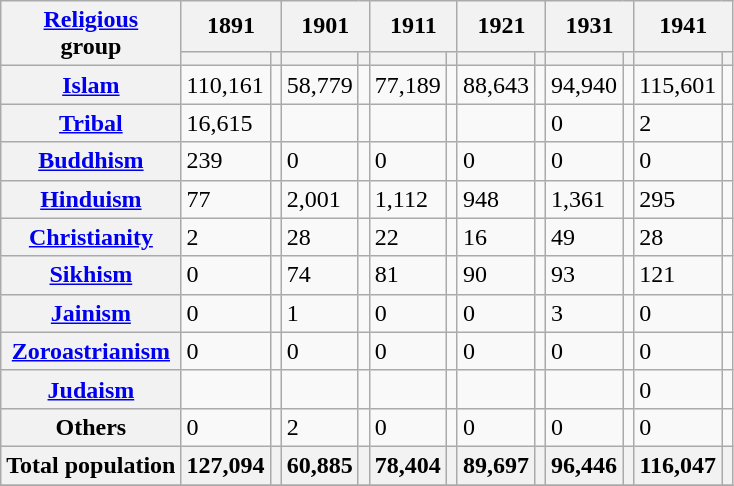<table class="wikitable sortable">
<tr>
<th rowspan="2"><a href='#'>Religious</a><br>group</th>
<th colspan="2">1891</th>
<th colspan="2">1901</th>
<th colspan="2">1911</th>
<th colspan="2">1921</th>
<th colspan="2">1931</th>
<th colspan="2">1941</th>
</tr>
<tr>
<th><a href='#'></a></th>
<th></th>
<th></th>
<th></th>
<th></th>
<th></th>
<th></th>
<th></th>
<th></th>
<th></th>
<th></th>
<th></th>
</tr>
<tr>
<th><a href='#'>Islam</a> </th>
<td>110,161</td>
<td></td>
<td>58,779</td>
<td></td>
<td>77,189</td>
<td></td>
<td>88,643</td>
<td></td>
<td>94,940</td>
<td></td>
<td>115,601</td>
<td></td>
</tr>
<tr>
<th><a href='#'>Tribal</a></th>
<td>16,615</td>
<td></td>
<td></td>
<td></td>
<td></td>
<td></td>
<td></td>
<td></td>
<td>0</td>
<td></td>
<td>2</td>
<td></td>
</tr>
<tr>
<th><a href='#'>Buddhism</a> </th>
<td>239</td>
<td></td>
<td>0</td>
<td></td>
<td>0</td>
<td></td>
<td>0</td>
<td></td>
<td>0</td>
<td></td>
<td>0</td>
<td></td>
</tr>
<tr>
<th><a href='#'>Hinduism</a> </th>
<td>77</td>
<td></td>
<td>2,001</td>
<td></td>
<td>1,112</td>
<td></td>
<td>948</td>
<td></td>
<td>1,361</td>
<td></td>
<td>295</td>
<td></td>
</tr>
<tr>
<th><a href='#'>Christianity</a> </th>
<td>2</td>
<td></td>
<td>28</td>
<td></td>
<td>22</td>
<td></td>
<td>16</td>
<td></td>
<td>49</td>
<td></td>
<td>28</td>
<td></td>
</tr>
<tr>
<th><a href='#'>Sikhism</a> </th>
<td>0</td>
<td></td>
<td>74</td>
<td></td>
<td>81</td>
<td></td>
<td>90</td>
<td></td>
<td>93</td>
<td></td>
<td>121</td>
<td></td>
</tr>
<tr>
<th><a href='#'>Jainism</a> </th>
<td>0</td>
<td></td>
<td>1</td>
<td></td>
<td>0</td>
<td></td>
<td>0</td>
<td></td>
<td>3</td>
<td></td>
<td>0</td>
<td></td>
</tr>
<tr>
<th><a href='#'>Zoroastrianism</a> </th>
<td>0</td>
<td></td>
<td>0</td>
<td></td>
<td>0</td>
<td></td>
<td>0</td>
<td></td>
<td>0</td>
<td></td>
<td>0</td>
<td></td>
</tr>
<tr>
<th><a href='#'>Judaism</a> </th>
<td></td>
<td></td>
<td></td>
<td></td>
<td></td>
<td></td>
<td></td>
<td></td>
<td></td>
<td></td>
<td>0</td>
<td></td>
</tr>
<tr>
<th>Others</th>
<td>0</td>
<td></td>
<td>2</td>
<td></td>
<td>0</td>
<td></td>
<td>0</td>
<td></td>
<td>0</td>
<td></td>
<td>0</td>
<td></td>
</tr>
<tr>
<th>Total population</th>
<th>127,094</th>
<th></th>
<th>60,885</th>
<th></th>
<th>78,404</th>
<th></th>
<th>89,697</th>
<th></th>
<th>96,446</th>
<th></th>
<th>116,047</th>
<th></th>
</tr>
<tr class="sortbottom">
</tr>
</table>
